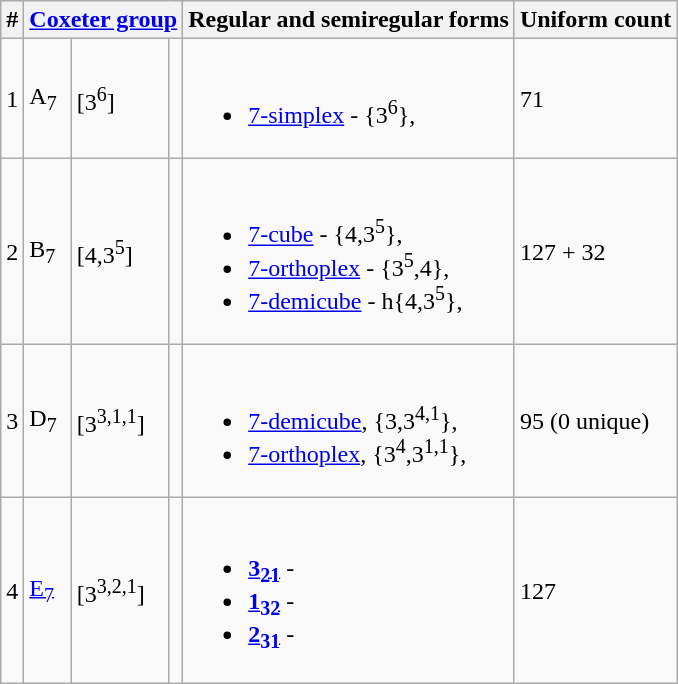<table class="wikitable">
<tr>
<th>#</th>
<th colspan=3><a href='#'>Coxeter group</a></th>
<th>Regular and semiregular forms</th>
<th>Uniform count</th>
</tr>
<tr>
<td>1</td>
<td>A<sub>7</sub></td>
<td>[3<sup>6</sup>]</td>
<td></td>
<td><br><ul><li><a href='#'>7-simplex</a> - {3<sup>6</sup>}, </li></ul></td>
<td>71</td>
</tr>
<tr>
<td>2</td>
<td>B<sub>7</sub></td>
<td>[4,3<sup>5</sup>]</td>
<td></td>
<td><br><ul><li><a href='#'>7-cube</a> - {4,3<sup>5</sup>}, </li><li><a href='#'>7-orthoplex</a> - {3<sup>5</sup>,4}, </li><li><a href='#'>7-demicube</a> - h{4,3<sup>5</sup>}, </li></ul></td>
<td>127 + 32</td>
</tr>
<tr>
<td>3</td>
<td>D<sub>7</sub></td>
<td>[3<sup>3,1,1</sup>]</td>
<td></td>
<td><br><ul><li><a href='#'>7-demicube</a>, {3,3<sup>4,1</sup>}, </li><li><a href='#'>7-orthoplex</a>, {3<sup>4</sup>,3<sup>1,1</sup>}, </li></ul></td>
<td>95 (0 unique)</td>
</tr>
<tr>
<td>4</td>
<td><a href='#'>E<sub>7</sub></a></td>
<td>[3<sup>3,2,1</sup>]</td>
<td></td>
<td><br><ul><li><strong><a href='#'>3<sub>21</sub></a></strong> - </li><li><strong><a href='#'>1<sub>32</sub></a></strong> - </li><li><strong><a href='#'>2<sub>31</sub></a></strong> - </li></ul></td>
<td>127</td>
</tr>
</table>
